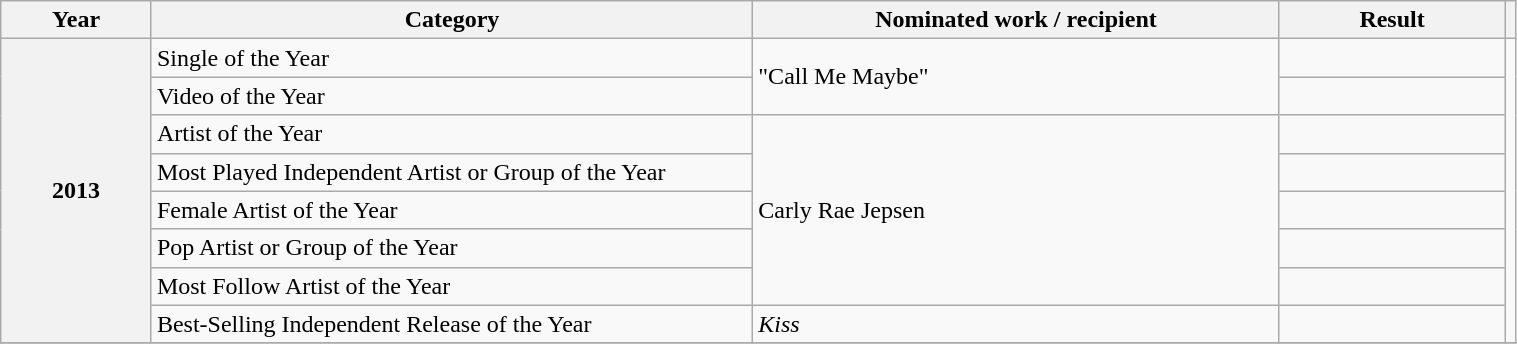<table width="80%" class="wikitable">
<tr>
<th style="width:10%;">Year</th>
<th style="width:40%;">Category</th>
<th style="width:35%;">Nominated work / recipient</th>
<th style="width:15%;">Result</th>
<th></th>
</tr>
<tr>
<th scope="row" rowspan="8">2013</th>
<td>Single of the Year</td>
<td rowspan="2">"Call Me Maybe"</td>
<td></td>
<td style="text-align:center;" rowspan="8"></td>
</tr>
<tr>
<td>Video of the Year</td>
<td></td>
</tr>
<tr>
<td>Artist of the Year</td>
<td rowspan="5">Carly Rae Jepsen</td>
<td></td>
</tr>
<tr>
<td>Most Played Independent Artist or Group of the Year</td>
<td></td>
</tr>
<tr>
<td>Female Artist of the Year</td>
<td></td>
</tr>
<tr>
<td>Pop Artist or Group of the Year</td>
<td></td>
</tr>
<tr>
<td>Most Follow Artist of the Year</td>
<td></td>
</tr>
<tr>
<td>Best-Selling Independent Release of the Year</td>
<td><em>Kiss</em></td>
<td></td>
</tr>
<tr>
</tr>
</table>
